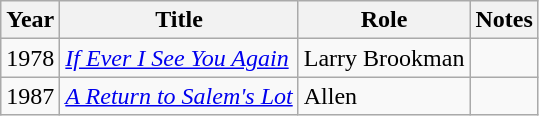<table class="wikitable">
<tr>
<th>Year</th>
<th>Title</th>
<th>Role</th>
<th>Notes</th>
</tr>
<tr>
<td>1978</td>
<td><em><a href='#'>If Ever I See You Again</a></em></td>
<td>Larry Brookman</td>
<td></td>
</tr>
<tr>
<td>1987</td>
<td><em><a href='#'>A Return to Salem's Lot</a></em></td>
<td>Allen</td>
<td></td>
</tr>
</table>
